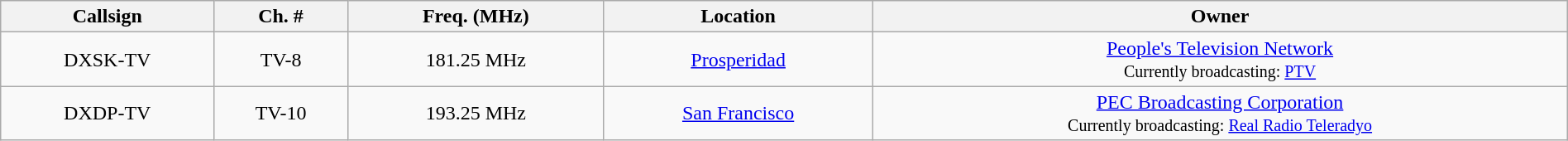<table class="wikitable" style="width:100%; text-align:center;">
<tr>
<th>Callsign</th>
<th>Ch. #</th>
<th>Freq. (MHz)</th>
<th>Location</th>
<th>Owner</th>
</tr>
<tr>
<td>DXSK-TV</td>
<td>TV-8</td>
<td>181.25 MHz</td>
<td><a href='#'>Prosperidad</a></td>
<td><a href='#'>People's Television Network</a><br><small>Currently broadcasting: <a href='#'>PTV</a></small></td>
</tr>
<tr>
<td>DXDP-TV</td>
<td>TV-10</td>
<td>193.25 MHz</td>
<td><a href='#'>San Francisco</a></td>
<td><a href='#'>PEC Broadcasting Corporation</a><br><small>Currently broadcasting: <a href='#'>Real Radio Teleradyo</a></small></td>
</tr>
</table>
